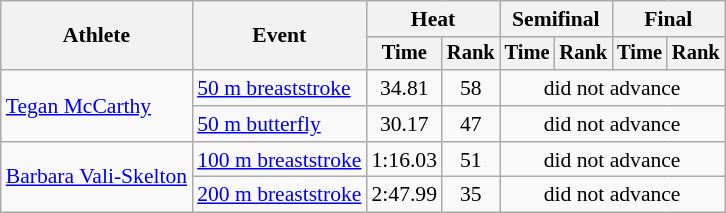<table class=wikitable style="font-size:90%">
<tr>
<th rowspan="2">Athlete</th>
<th rowspan="2">Event</th>
<th colspan="2">Heat</th>
<th colspan="2">Semifinal</th>
<th colspan="2">Final</th>
</tr>
<tr style="font-size:95%">
<th>Time</th>
<th>Rank</th>
<th>Time</th>
<th>Rank</th>
<th>Time</th>
<th>Rank</th>
</tr>
<tr align=center>
<td align=left rowspan=2><a href='#'>Tegan McCarthy</a></td>
<td align=left><a href='#'>50 m breaststroke</a></td>
<td>34.81</td>
<td>58</td>
<td colspan=4>did not advance</td>
</tr>
<tr align=center>
<td align=left><a href='#'>50 m butterfly</a></td>
<td>30.17</td>
<td>47</td>
<td colspan=4>did not advance</td>
</tr>
<tr align=center>
<td align=left rowspan=2><a href='#'>Barbara Vali-Skelton</a></td>
<td align=left><a href='#'>100 m breaststroke</a></td>
<td>1:16.03</td>
<td>51</td>
<td colspan=4>did not advance</td>
</tr>
<tr align=center>
<td align=left><a href='#'>200 m breaststroke</a></td>
<td>2:47.99</td>
<td>35</td>
<td colspan=4>did not advance</td>
</tr>
</table>
